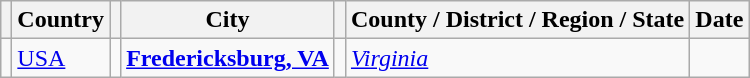<table class="wikitable">
<tr>
<th style='"background:'></th>
<th style="height: 17px; background: width:120px;"><span>Country</span></th>
<th style='"background:'></th>
<th style="background:width:110px;"><span> City</span></th>
<th style='"background:'></th>
<th style="background:width:130px;"><span> County / District / Region / State</span></th>
<th style="background:width:40px;"><span> Date</span></th>
</tr>
<tr>
<td Colspan=1></td>
<td Colspan=1><a href='#'>USA</a></td>
<td Colspan=1></td>
<td Colspan=1><strong><a href='#'>Fredericksburg, VA</a></strong></td>
<td Colspan=1></td>
<td Colspan=1><em><a href='#'>Virginia</a></em></td>
<td Colspan=1></td>
</tr>
</table>
